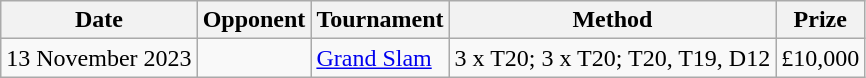<table class="wikitable">
<tr>
<th>Date</th>
<th>Opponent</th>
<th>Tournament</th>
<th>Method</th>
<th>Prize</th>
</tr>
<tr>
<td>13 November 2023</td>
<td></td>
<td><a href='#'>Grand Slam</a></td>
<td>3 x T20; 3 x T20; T20, T19, D12</td>
<td>£10,000</td>
</tr>
</table>
